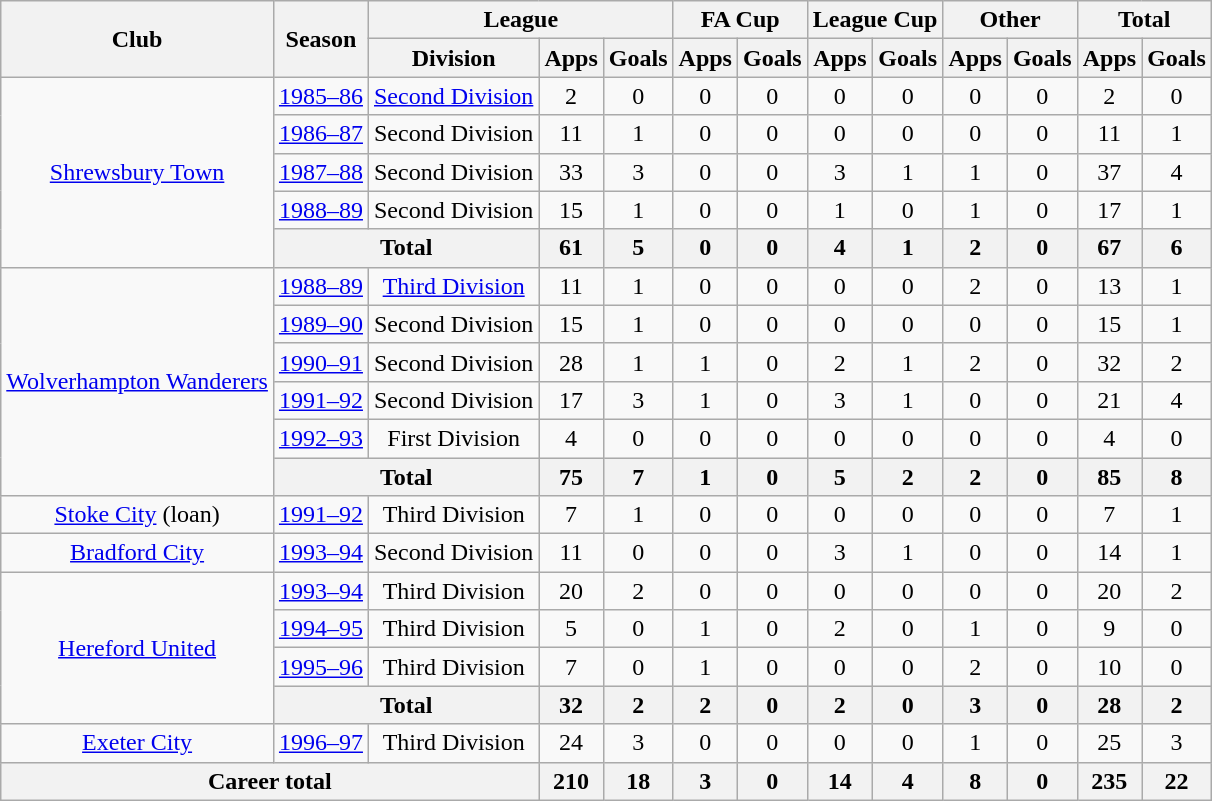<table class="wikitable" style="text-align:center">
<tr>
<th rowspan="2">Club</th>
<th rowspan="2">Season</th>
<th colspan="3">League</th>
<th colspan="2">FA Cup</th>
<th colspan="2">League Cup</th>
<th colspan="2">Other</th>
<th colspan="2">Total</th>
</tr>
<tr>
<th>Division</th>
<th>Apps</th>
<th>Goals</th>
<th>Apps</th>
<th>Goals</th>
<th>Apps</th>
<th>Goals</th>
<th>Apps</th>
<th>Goals</th>
<th>Apps</th>
<th>Goals</th>
</tr>
<tr>
<td rowspan="5"><a href='#'>Shrewsbury Town</a></td>
<td><a href='#'>1985–86</a></td>
<td><a href='#'>Second Division</a></td>
<td>2</td>
<td>0</td>
<td>0</td>
<td>0</td>
<td>0</td>
<td>0</td>
<td>0</td>
<td>0</td>
<td>2</td>
<td>0</td>
</tr>
<tr>
<td><a href='#'>1986–87</a></td>
<td>Second Division</td>
<td>11</td>
<td>1</td>
<td>0</td>
<td>0</td>
<td>0</td>
<td>0</td>
<td>0</td>
<td>0</td>
<td>11</td>
<td>1</td>
</tr>
<tr>
<td><a href='#'>1987–88</a></td>
<td>Second Division</td>
<td>33</td>
<td>3</td>
<td>0</td>
<td>0</td>
<td>3</td>
<td>1</td>
<td>1</td>
<td>0</td>
<td>37</td>
<td>4</td>
</tr>
<tr>
<td><a href='#'>1988–89</a></td>
<td>Second Division</td>
<td>15</td>
<td>1</td>
<td>0</td>
<td>0</td>
<td>1</td>
<td>0</td>
<td>1</td>
<td>0</td>
<td>17</td>
<td>1</td>
</tr>
<tr>
<th colspan="2">Total</th>
<th>61</th>
<th>5</th>
<th>0</th>
<th>0</th>
<th>4</th>
<th>1</th>
<th>2</th>
<th>0</th>
<th>67</th>
<th>6</th>
</tr>
<tr>
<td rowspan="6"><a href='#'>Wolverhampton Wanderers</a></td>
<td><a href='#'>1988–89</a></td>
<td><a href='#'>Third Division</a></td>
<td>11</td>
<td>1</td>
<td>0</td>
<td>0</td>
<td>0</td>
<td>0</td>
<td>2</td>
<td>0</td>
<td>13</td>
<td>1</td>
</tr>
<tr>
<td><a href='#'>1989–90</a></td>
<td>Second Division</td>
<td>15</td>
<td>1</td>
<td>0</td>
<td>0</td>
<td>0</td>
<td>0</td>
<td>0</td>
<td>0</td>
<td>15</td>
<td>1</td>
</tr>
<tr>
<td><a href='#'>1990–91</a></td>
<td>Second Division</td>
<td>28</td>
<td>1</td>
<td>1</td>
<td>0</td>
<td>2</td>
<td>1</td>
<td>2</td>
<td>0</td>
<td>32</td>
<td>2</td>
</tr>
<tr>
<td><a href='#'>1991–92</a></td>
<td>Second Division</td>
<td>17</td>
<td>3</td>
<td>1</td>
<td>0</td>
<td>3</td>
<td>1</td>
<td>0</td>
<td>0</td>
<td>21</td>
<td>4</td>
</tr>
<tr>
<td><a href='#'>1992–93</a></td>
<td>First Division</td>
<td>4</td>
<td>0</td>
<td>0</td>
<td>0</td>
<td>0</td>
<td>0</td>
<td>0</td>
<td>0</td>
<td>4</td>
<td>0</td>
</tr>
<tr>
<th colspan="2">Total</th>
<th>75</th>
<th>7</th>
<th>1</th>
<th>0</th>
<th>5</th>
<th>2</th>
<th>2</th>
<th>0</th>
<th>85</th>
<th>8</th>
</tr>
<tr>
<td><a href='#'>Stoke City</a> (loan)</td>
<td><a href='#'>1991–92</a></td>
<td>Third Division</td>
<td>7</td>
<td>1</td>
<td>0</td>
<td>0</td>
<td>0</td>
<td>0</td>
<td>0</td>
<td>0</td>
<td>7</td>
<td>1</td>
</tr>
<tr>
<td><a href='#'>Bradford City</a></td>
<td><a href='#'>1993–94</a></td>
<td>Second Division</td>
<td>11</td>
<td>0</td>
<td>0</td>
<td>0</td>
<td>3</td>
<td>1</td>
<td>0</td>
<td>0</td>
<td>14</td>
<td>1</td>
</tr>
<tr>
<td rowspan="4"><a href='#'>Hereford United</a></td>
<td><a href='#'>1993–94</a></td>
<td>Third Division</td>
<td>20</td>
<td>2</td>
<td>0</td>
<td>0</td>
<td>0</td>
<td>0</td>
<td>0</td>
<td>0</td>
<td>20</td>
<td>2</td>
</tr>
<tr>
<td><a href='#'>1994–95</a></td>
<td>Third Division</td>
<td>5</td>
<td>0</td>
<td>1</td>
<td>0</td>
<td>2</td>
<td>0</td>
<td>1</td>
<td>0</td>
<td>9</td>
<td>0</td>
</tr>
<tr>
<td><a href='#'>1995–96</a></td>
<td>Third Division</td>
<td>7</td>
<td>0</td>
<td>1</td>
<td>0</td>
<td>0</td>
<td>0</td>
<td>2</td>
<td>0</td>
<td>10</td>
<td>0</td>
</tr>
<tr>
<th colspan="2">Total</th>
<th>32</th>
<th>2</th>
<th>2</th>
<th>0</th>
<th>2</th>
<th>0</th>
<th>3</th>
<th>0</th>
<th>28</th>
<th>2</th>
</tr>
<tr>
<td><a href='#'>Exeter City</a></td>
<td><a href='#'>1996–97</a></td>
<td>Third Division</td>
<td>24</td>
<td>3</td>
<td>0</td>
<td>0</td>
<td>0</td>
<td>0</td>
<td>1</td>
<td>0</td>
<td>25</td>
<td>3</td>
</tr>
<tr>
<th colspan="3">Career total</th>
<th>210</th>
<th>18</th>
<th>3</th>
<th>0</th>
<th>14</th>
<th>4</th>
<th>8</th>
<th>0</th>
<th>235</th>
<th>22</th>
</tr>
</table>
